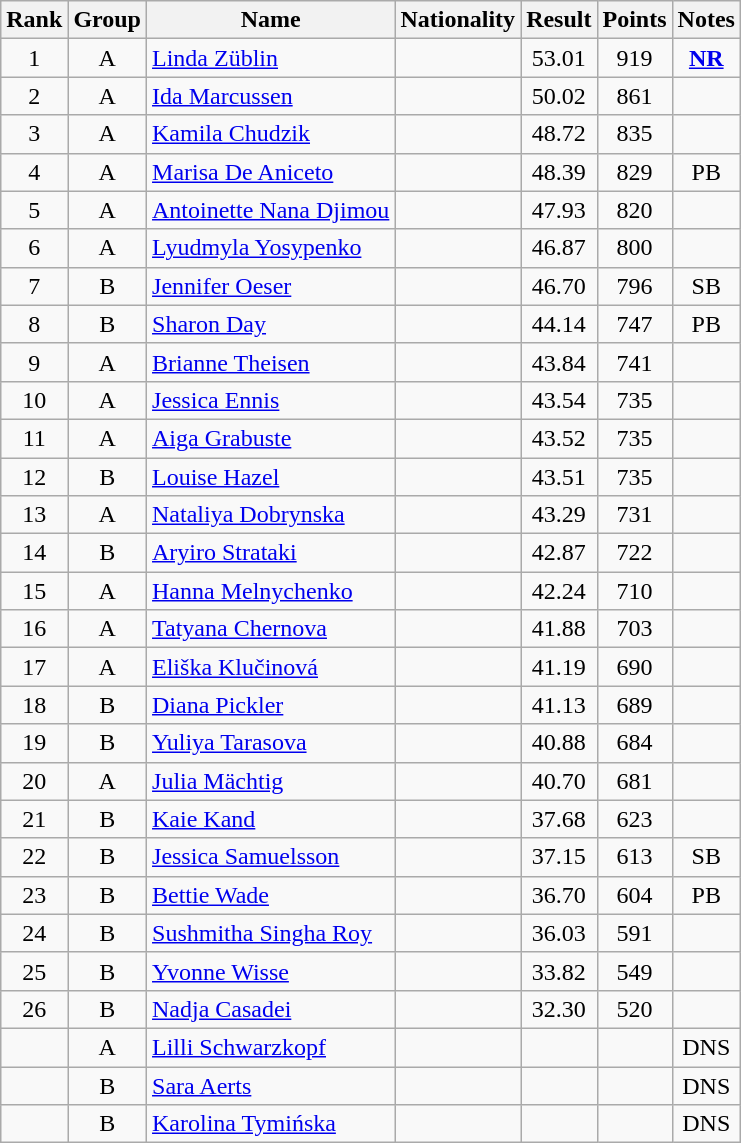<table class="wikitable sortable" style="text-align:center">
<tr>
<th>Rank</th>
<th>Group</th>
<th>Name</th>
<th>Nationality</th>
<th>Result</th>
<th>Points</th>
<th>Notes</th>
</tr>
<tr>
<td>1</td>
<td>A</td>
<td align=left><a href='#'>Linda Züblin</a></td>
<td align=left></td>
<td>53.01</td>
<td>919</td>
<td><strong><a href='#'>NR</a></strong></td>
</tr>
<tr>
<td>2</td>
<td>A</td>
<td align=left><a href='#'>Ida Marcussen</a></td>
<td align=left></td>
<td>50.02</td>
<td>861</td>
<td></td>
</tr>
<tr>
<td>3</td>
<td>A</td>
<td align=left><a href='#'>Kamila Chudzik</a></td>
<td align=left></td>
<td>48.72</td>
<td>835</td>
<td></td>
</tr>
<tr>
<td>4</td>
<td>A</td>
<td align=left><a href='#'>Marisa De Aniceto</a></td>
<td align=left></td>
<td>48.39</td>
<td>829</td>
<td>PB</td>
</tr>
<tr>
<td>5</td>
<td>A</td>
<td align=left><a href='#'>Antoinette Nana Djimou</a></td>
<td align=left></td>
<td>47.93</td>
<td>820</td>
<td></td>
</tr>
<tr>
<td>6</td>
<td>A</td>
<td align=left><a href='#'>Lyudmyla Yosypenko</a></td>
<td align=left></td>
<td>46.87</td>
<td>800</td>
<td></td>
</tr>
<tr>
<td>7</td>
<td>B</td>
<td align=left><a href='#'>Jennifer Oeser</a></td>
<td align=left></td>
<td>46.70</td>
<td>796</td>
<td>SB</td>
</tr>
<tr>
<td>8</td>
<td>B</td>
<td align=left><a href='#'>Sharon Day</a></td>
<td align=left></td>
<td>44.14</td>
<td>747</td>
<td>PB</td>
</tr>
<tr>
<td>9</td>
<td>A</td>
<td align=left><a href='#'>Brianne Theisen</a></td>
<td align=left></td>
<td>43.84</td>
<td>741</td>
<td></td>
</tr>
<tr>
<td>10</td>
<td>A</td>
<td align=left><a href='#'>Jessica Ennis</a></td>
<td align=left></td>
<td>43.54</td>
<td>735</td>
<td></td>
</tr>
<tr>
<td>11</td>
<td>A</td>
<td align=left><a href='#'>Aiga Grabuste</a></td>
<td align=left></td>
<td>43.52</td>
<td>735</td>
<td></td>
</tr>
<tr>
<td>12</td>
<td>B</td>
<td align=left><a href='#'>Louise Hazel</a></td>
<td align=left></td>
<td>43.51</td>
<td>735</td>
<td></td>
</tr>
<tr>
<td>13</td>
<td>A</td>
<td align=left><a href='#'>Nataliya Dobrynska</a></td>
<td align=left></td>
<td>43.29</td>
<td>731</td>
<td></td>
</tr>
<tr>
<td>14</td>
<td>B</td>
<td align=left><a href='#'>Aryiro Strataki</a></td>
<td align=left></td>
<td>42.87</td>
<td>722</td>
<td></td>
</tr>
<tr>
<td>15</td>
<td>A</td>
<td align=left><a href='#'>Hanna Melnychenko</a></td>
<td align=left></td>
<td>42.24</td>
<td>710</td>
<td></td>
</tr>
<tr>
<td>16</td>
<td>A</td>
<td align=left><a href='#'>Tatyana Chernova</a></td>
<td align=left></td>
<td>41.88</td>
<td>703</td>
<td></td>
</tr>
<tr>
<td>17</td>
<td>A</td>
<td align=left><a href='#'>Eliška Klučinová</a></td>
<td align=left></td>
<td>41.19</td>
<td>690</td>
<td></td>
</tr>
<tr>
<td>18</td>
<td>B</td>
<td align=left><a href='#'>Diana Pickler</a></td>
<td align=left></td>
<td>41.13</td>
<td>689</td>
<td></td>
</tr>
<tr>
<td>19</td>
<td>B</td>
<td align=left><a href='#'>Yuliya Tarasova</a></td>
<td align=left></td>
<td>40.88</td>
<td>684</td>
<td></td>
</tr>
<tr>
<td>20</td>
<td>A</td>
<td align=left><a href='#'>Julia Mächtig</a></td>
<td align=left></td>
<td>40.70</td>
<td>681</td>
<td></td>
</tr>
<tr>
<td>21</td>
<td>B</td>
<td align=left><a href='#'>Kaie Kand</a></td>
<td align=left></td>
<td>37.68</td>
<td>623</td>
<td></td>
</tr>
<tr>
<td>22</td>
<td>B</td>
<td align=left><a href='#'>Jessica Samuelsson</a></td>
<td align=left></td>
<td>37.15</td>
<td>613</td>
<td>SB</td>
</tr>
<tr>
<td>23</td>
<td>B</td>
<td align=left><a href='#'>Bettie Wade</a></td>
<td align=left></td>
<td>36.70</td>
<td>604</td>
<td>PB</td>
</tr>
<tr>
<td>24</td>
<td>B</td>
<td align=left><a href='#'>Sushmitha Singha Roy</a></td>
<td align=left></td>
<td>36.03</td>
<td>591</td>
<td></td>
</tr>
<tr>
<td>25</td>
<td>B</td>
<td align=left><a href='#'>Yvonne Wisse</a></td>
<td align=left></td>
<td>33.82</td>
<td>549</td>
<td></td>
</tr>
<tr>
<td>26</td>
<td>B</td>
<td align=left><a href='#'>Nadja Casadei</a></td>
<td align=left></td>
<td>32.30</td>
<td>520</td>
<td></td>
</tr>
<tr>
<td></td>
<td>A</td>
<td align=left><a href='#'>Lilli Schwarzkopf</a></td>
<td align=left></td>
<td></td>
<td></td>
<td>DNS</td>
</tr>
<tr>
<td></td>
<td>B</td>
<td align=left><a href='#'>Sara Aerts</a></td>
<td align=left></td>
<td></td>
<td></td>
<td>DNS</td>
</tr>
<tr>
<td></td>
<td>B</td>
<td align=left><a href='#'>Karolina Tymińska</a></td>
<td align=left></td>
<td></td>
<td></td>
<td>DNS</td>
</tr>
</table>
